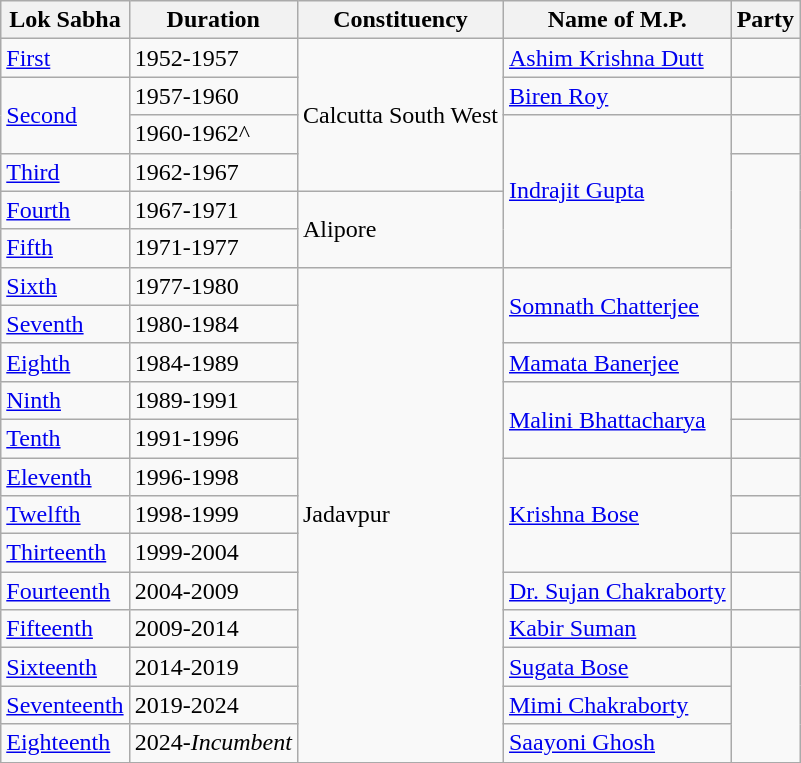<table class="wikitable sortable">
<tr>
<th>Lok Sabha</th>
<th>Duration</th>
<th>Constituency</th>
<th>Name of M.P.</th>
<th colspan=2>Party</th>
</tr>
<tr>
<td><a href='#'>First</a></td>
<td>1952-1957</td>
<td rowspan=4>Calcutta South West</td>
<td><a href='#'>Ashim Krishna Dutt</a></td>
<td></td>
</tr>
<tr>
<td rowspan=2><a href='#'>Second</a></td>
<td>1957-1960</td>
<td><a href='#'>Biren Roy</a></td>
<td></td>
</tr>
<tr>
<td>1960-1962^</td>
<td rowspan=4><a href='#'>Indrajit Gupta</a></td>
<td></td>
</tr>
<tr>
<td><a href='#'>Third</a></td>
<td>1962-1967</td>
</tr>
<tr>
<td><a href='#'>Fourth</a></td>
<td>1967-1971</td>
<td rowspan=2>Alipore</td>
</tr>
<tr>
<td><a href='#'>Fifth</a></td>
<td>1971-1977</td>
</tr>
<tr>
<td><a href='#'>Sixth</a></td>
<td>1977-1980</td>
<td rowspan=13>Jadavpur</td>
<td rowspan=2><a href='#'>Somnath Chatterjee</a></td>
</tr>
<tr>
<td><a href='#'>Seventh</a></td>
<td>1980-1984</td>
</tr>
<tr>
<td><a href='#'>Eighth</a></td>
<td>1984-1989</td>
<td><a href='#'>Mamata Banerjee</a></td>
<td></td>
</tr>
<tr>
<td><a href='#'>Ninth</a></td>
<td>1989-1991</td>
<td rowspan=2><a href='#'>Malini Bhattacharya</a></td>
<td></td>
</tr>
<tr>
<td><a href='#'>Tenth</a></td>
<td>1991-1996</td>
</tr>
<tr>
<td><a href='#'>Eleventh</a></td>
<td>1996-1998</td>
<td rowspan=3><a href='#'>Krishna Bose</a></td>
<td></td>
</tr>
<tr>
<td><a href='#'>Twelfth</a></td>
<td>1998-1999</td>
<td></td>
</tr>
<tr>
<td><a href='#'>Thirteenth</a></td>
<td>1999-2004</td>
</tr>
<tr>
<td><a href='#'>Fourteenth</a></td>
<td>2004-2009</td>
<td><a href='#'>Dr. Sujan Chakraborty</a></td>
<td></td>
</tr>
<tr>
<td><a href='#'>Fifteenth</a></td>
<td>2009-2014</td>
<td><a href='#'>Kabir Suman</a></td>
<td></td>
</tr>
<tr>
<td><a href='#'>Sixteenth</a></td>
<td>2014-2019</td>
<td><a href='#'>Sugata Bose</a></td>
</tr>
<tr>
<td><a href='#'>Seventeenth</a></td>
<td>2019-2024</td>
<td><a href='#'>Mimi Chakraborty</a></td>
</tr>
<tr>
<td><a href='#'>Eighteenth</a></td>
<td>2024-<em>Incumbent</em></td>
<td><a href='#'>Saayoni Ghosh</a></td>
</tr>
<tr>
</tr>
</table>
